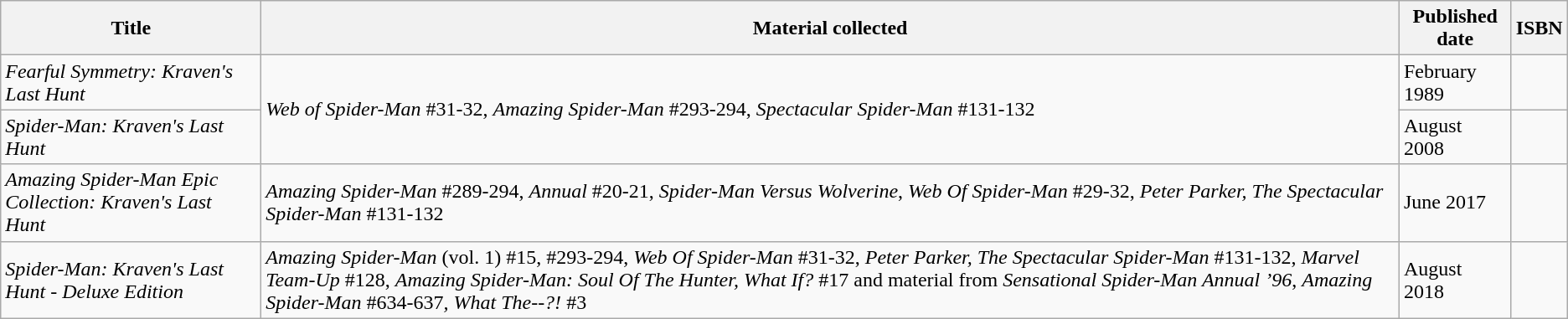<table class="wikitable">
<tr>
<th>Title</th>
<th>Material collected</th>
<th>Published date</th>
<th>ISBN</th>
</tr>
<tr>
<td><em>Fearful Symmetry: Kraven's Last Hunt</em></td>
<td rowspan=2><em>Web of Spider-Man</em> #31-32, <em>Amazing Spider-Man</em> #293-294, <em>Spectacular Spider-Man</em> #131-132</td>
<td>February 1989</td>
<td></td>
</tr>
<tr>
<td><em>Spider-Man: Kraven's Last Hunt</em></td>
<td>August 2008</td>
<td></td>
</tr>
<tr>
<td><em>Amazing Spider-Man Epic Collection: Kraven's Last Hunt</em></td>
<td><em>Amazing Spider-Man</em> #289-294, <em>Annual</em> #20-21, <em>Spider-Man Versus Wolverine</em>, <em>Web Of Spider-Man</em> #29-32, <em>Peter Parker, The Spectacular Spider-Man</em> #131-132</td>
<td>June 2017</td>
<td></td>
</tr>
<tr>
<td><em>Spider-Man: Kraven's Last Hunt - Deluxe Edition</em></td>
<td><em>Amazing Spider-Man</em> (vol. 1) #15, #293-294, <em>Web Of Spider-Man</em> #31-32, <em>Peter Parker, The Spectacular Spider-Man</em> #131-132, <em>Marvel Team-Up</em> #128, <em>Amazing Spider-Man: Soul Of The Hunter,</em> <em>What If?</em> #17 and material from <em>Sensational Spider-Man Annual ’96</em>, <em>Amazing Spider-Man</em> #634-637<em>, What The--?!</em> #3</td>
<td>August 2018</td>
<td></td>
</tr>
</table>
